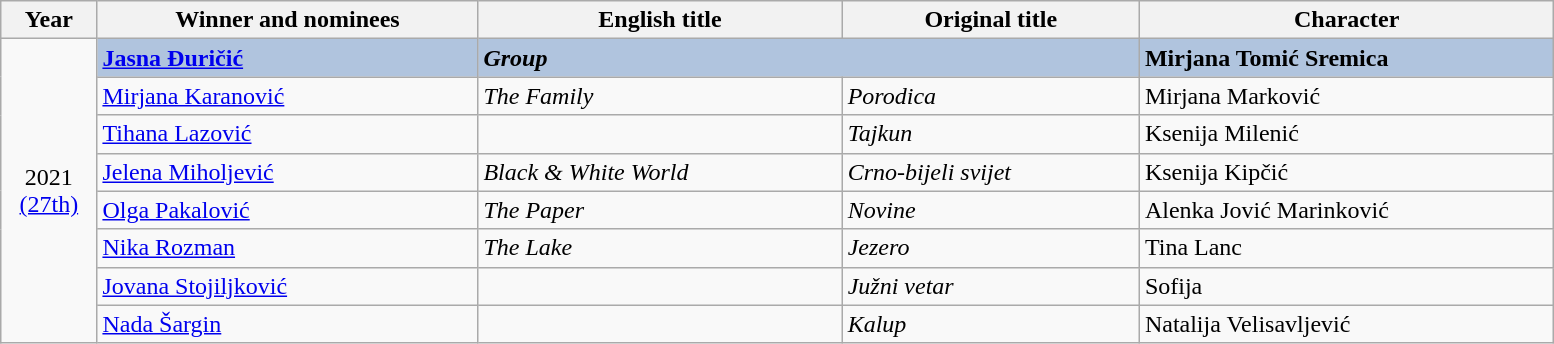<table class="wikitable" width="82%" cellpadding="5">
<tr>
<th width="50"><strong>Year</strong></th>
<th width="220"><strong>Winner and nominees</strong></th>
<th width="210"><strong>English title</strong></th>
<th width="170"><strong>Original title</strong></th>
<th width="240">Character</th>
</tr>
<tr>
<td rowspan="8" style="text-align:center;">2021<br><a href='#'>(27th)</a></td>
<td style="background:#B0C4DE;"> <strong><a href='#'>Jasna Đuričić</a></strong></td>
<td colspan="2" style="background:#B0C4DE;"><strong><em>Group</em></strong></td>
<td style="background:#B0C4DE;"><strong>Mirjana Tomić Sremica</strong></td>
</tr>
<tr>
<td> <a href='#'>Mirjana Karanović</a></td>
<td><em>The Family</em></td>
<td><em>Porodica</em></td>
<td>Mirjana Marković</td>
</tr>
<tr>
<td> <a href='#'>Tihana Lazović</a></td>
<td></td>
<td><em>Tajkun</em></td>
<td>Ksenija Milenić</td>
</tr>
<tr>
<td> <a href='#'>Jelena Miholjević</a></td>
<td><em>Black & White World</em></td>
<td><em>Crno-bijeli svijet</em></td>
<td>Ksenija Kipčić</td>
</tr>
<tr>
<td> <a href='#'>Olga Pakalović</a></td>
<td><em>The Paper</em></td>
<td><em>Novine</em></td>
<td>Alenka Jović Marinković</td>
</tr>
<tr>
<td> <a href='#'>Nika Rozman</a></td>
<td><em>The Lake</em></td>
<td><em>Jezero</em></td>
<td>Tina Lanc</td>
</tr>
<tr>
<td> <a href='#'>Jovana Stojiljković</a></td>
<td></td>
<td><em>Južni vetar</em></td>
<td>Sofija</td>
</tr>
<tr>
<td> <a href='#'>Nada Šargin</a></td>
<td></td>
<td><em>Kalup</em></td>
<td>Natalija Velisavljević</td>
</tr>
</table>
